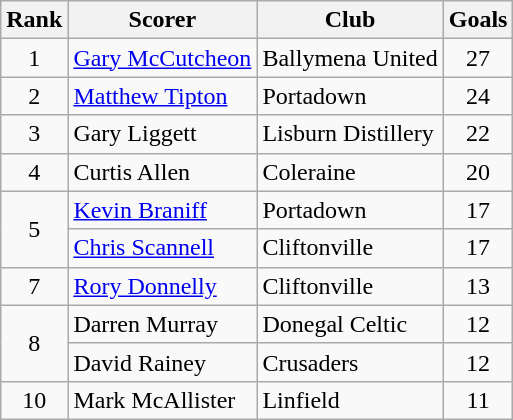<table class="wikitable" style="text-align:center">
<tr>
<th>Rank</th>
<th>Scorer</th>
<th>Club</th>
<th>Goals</th>
</tr>
<tr>
<td>1</td>
<td align="left"> <a href='#'>Gary McCutcheon</a></td>
<td align="left">Ballymena United</td>
<td>27</td>
</tr>
<tr>
<td>2</td>
<td align="left"> <a href='#'>Matthew Tipton</a></td>
<td align="left">Portadown</td>
<td>24</td>
</tr>
<tr>
<td>3</td>
<td align="left"> Gary Liggett</td>
<td align="left">Lisburn Distillery</td>
<td>22</td>
</tr>
<tr>
<td>4</td>
<td align="left"> Curtis Allen</td>
<td align="left">Coleraine</td>
<td>20</td>
</tr>
<tr>
<td rowspan="2">5</td>
<td align="left"> <a href='#'>Kevin Braniff</a></td>
<td align="left">Portadown</td>
<td>17</td>
</tr>
<tr>
<td align="left"> <a href='#'>Chris Scannell</a></td>
<td align="left">Cliftonville</td>
<td>17</td>
</tr>
<tr>
<td>7</td>
<td align="left"> <a href='#'>Rory Donnelly</a></td>
<td align="left">Cliftonville</td>
<td>13</td>
</tr>
<tr>
<td rowspan="2">8</td>
<td align="left"> Darren Murray</td>
<td align="left">Donegal Celtic</td>
<td>12</td>
</tr>
<tr>
<td align="left"> David Rainey</td>
<td align="left">Crusaders</td>
<td>12</td>
</tr>
<tr>
<td>10</td>
<td align="left"> Mark McAllister</td>
<td align="left">Linfield</td>
<td>11</td>
</tr>
</table>
